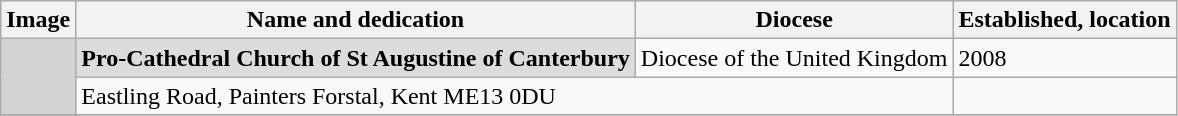<table class="wikitable">
<tr>
<th>Image</th>
<th>Name and dedication</th>
<th>Diocese</th>
<th>Established, location</th>
</tr>
<tr>
<td rowspan="2" bgcolor="#D3D3D3" align="center"></td>
<td bgcolor="Gainsboro"><strong>Pro-Cathedral Church of St Augustine of Canterbury</strong></td>
<td>Diocese of the United Kingdom</td>
<td>2008</td>
</tr>
<tr>
<td colspan="2">Eastling Road, Painters Forstal, Kent  ME13 0DU</td>
<td></td>
</tr>
<tr>
</tr>
</table>
